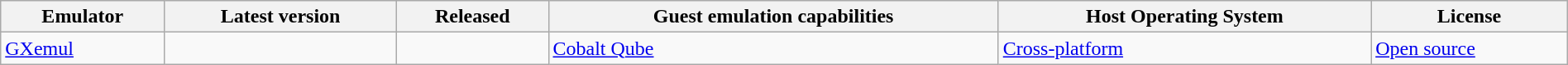<table class="wikitable sortable" style="width:100%">
<tr>
<th>Emulator</th>
<th>Latest version</th>
<th>Released</th>
<th>Guest emulation capabilities</th>
<th>Host Operating System</th>
<th>License</th>
</tr>
<tr>
<td><a href='#'>GXemul</a></td>
<td></td>
<td></td>
<td><a href='#'>Cobalt Qube</a></td>
<td><a href='#'>Cross-platform</a></td>
<td><a href='#'>Open source</a></td>
</tr>
</table>
